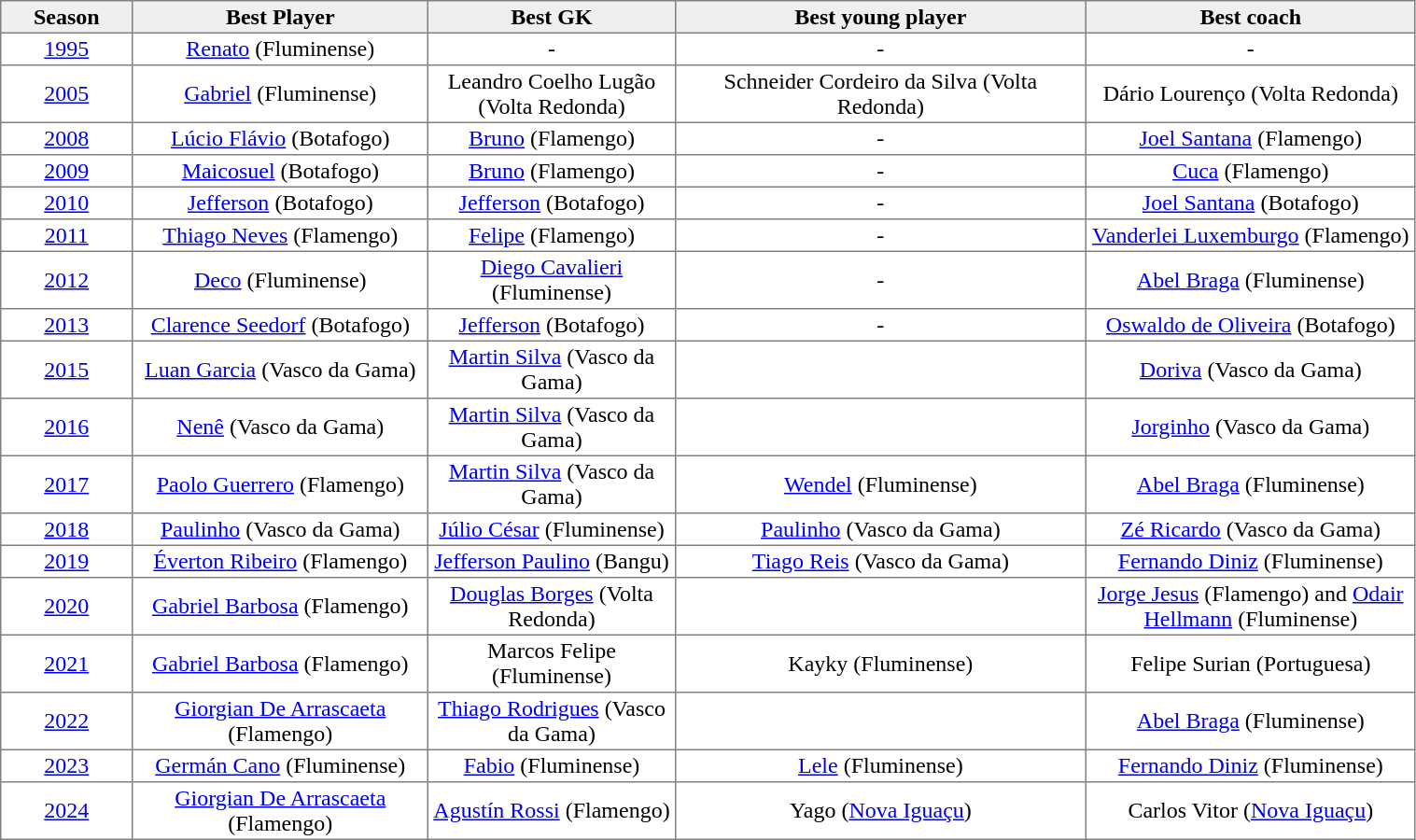<table class="toccolours" border="1" cellpadding="2" style="border-collapse:collapse; text-align:center; width:80%; margin:2px; auto;">
<tr style="background: #efefef;">
<th style="width:8%;">Season</th>
<th style="width:18%;">Best Player</th>
<th style="width:15%;">Best GK</th>
<th style="width:25%;">Best young player</th>
<th style="width:20%;">Best coach</th>
</tr>
<tr>
<td><a href='#'>1995</a></td>
<td><a href='#'>Renato</a> (Fluminense) </td>
<td>-</td>
<td>-</td>
<td>-</td>
</tr>
<tr>
<td><a href='#'>2005</a></td>
<td><a href='#'>Gabriel</a> (Fluminense)</td>
<td>Leandro Coelho Lugão (Volta Redonda)</td>
<td>Schneider Cordeiro da Silva (Volta Redonda)</td>
<td>Dário Lourenço (Volta Redonda)</td>
</tr>
<tr>
<td><a href='#'>2008</a></td>
<td><a href='#'>Lúcio Flávio</a> (Botafogo)</td>
<td><a href='#'>Bruno</a> (Flamengo)</td>
<td>-</td>
<td><a href='#'>Joel Santana</a> (Flamengo)</td>
</tr>
<tr>
<td><a href='#'>2009</a></td>
<td><a href='#'>Maicosuel</a> (Botafogo)</td>
<td><a href='#'>Bruno</a> (Flamengo)</td>
<td>-</td>
<td><a href='#'>Cuca</a> (Flamengo)</td>
</tr>
<tr>
<td><a href='#'>2010</a></td>
<td><a href='#'>Jefferson</a> (Botafogo)</td>
<td><a href='#'>Jefferson</a> (Botafogo)</td>
<td>-</td>
<td><a href='#'>Joel Santana</a> (Botafogo)</td>
</tr>
<tr>
<td><a href='#'>2011</a></td>
<td><a href='#'>Thiago Neves</a> (Flamengo)</td>
<td><a href='#'>Felipe</a> (Flamengo)</td>
<td>-</td>
<td><a href='#'>Vanderlei Luxemburgo</a> (Flamengo)</td>
</tr>
<tr>
<td><a href='#'>2012</a></td>
<td><a href='#'>Deco</a> (Fluminense)</td>
<td><a href='#'>Diego Cavalieri</a> (Fluminense)</td>
<td>-</td>
<td><a href='#'>Abel Braga</a> (Fluminense)</td>
</tr>
<tr>
<td><a href='#'>2013</a></td>
<td><a href='#'>Clarence Seedorf</a> (Botafogo)</td>
<td><a href='#'>Jefferson</a> (Botafogo)</td>
<td>-</td>
<td><a href='#'>Oswaldo de Oliveira</a> (Botafogo)</td>
</tr>
<tr>
<td><a href='#'>2015</a></td>
<td><a href='#'>Luan Garcia</a> (Vasco da Gama)</td>
<td><a href='#'>Martin Silva</a> (Vasco da Gama)</td>
<td></td>
<td><a href='#'>Doriva</a> (Vasco da Gama)</td>
</tr>
<tr>
<td><a href='#'>2016</a></td>
<td><a href='#'>Nenê</a> (Vasco da Gama)</td>
<td><a href='#'>Martin Silva</a> (Vasco da Gama)</td>
<td></td>
<td><a href='#'>Jorginho</a> (Vasco da Gama)</td>
</tr>
<tr>
<td><a href='#'>2017</a></td>
<td><a href='#'>Paolo Guerrero</a> (Flamengo)</td>
<td><a href='#'>Martin Silva</a> (Vasco da Gama)</td>
<td><a href='#'>Wendel</a> (Fluminense)</td>
<td><a href='#'>Abel Braga</a> (Fluminense)</td>
</tr>
<tr>
<td><a href='#'>2018</a></td>
<td><a href='#'>Paulinho</a> (Vasco da Gama)</td>
<td><a href='#'>Júlio César</a> (Fluminense)</td>
<td><a href='#'>Paulinho</a> (Vasco da Gama)</td>
<td><a href='#'>Zé Ricardo</a> (Vasco da Gama)</td>
</tr>
<tr>
<td><a href='#'>2019</a></td>
<td><a href='#'>Éverton Ribeiro</a> (Flamengo)</td>
<td><a href='#'>Jefferson Paulino</a> (Bangu)</td>
<td><a href='#'>Tiago Reis</a> (Vasco da Gama)</td>
<td><a href='#'>Fernando Diniz</a> (Fluminense)</td>
</tr>
<tr>
<td><a href='#'>2020</a></td>
<td><a href='#'>Gabriel Barbosa</a> (Flamengo)</td>
<td><a href='#'>Douglas Borges</a> (Volta Redonda)</td>
<td></td>
<td><a href='#'>Jorge Jesus</a> (Flamengo) and <a href='#'>Odair Hellmann</a> (Fluminense)</td>
</tr>
<tr>
<td><a href='#'>2021</a></td>
<td><a href='#'>Gabriel Barbosa</a> (Flamengo)</td>
<td>Marcos Felipe (Fluminense)</td>
<td>Kayky (Fluminense)</td>
<td>Felipe Surian (Portuguesa)</td>
</tr>
<tr>
<td><a href='#'>2022</a></td>
<td><a href='#'>Giorgian De Arrascaeta</a> (Flamengo)</td>
<td><a href='#'>Thiago Rodrigues</a> (Vasco da Gama)</td>
<td></td>
<td><a href='#'>Abel Braga</a> (Fluminense)</td>
</tr>
<tr>
<td><a href='#'>2023</a></td>
<td><a href='#'>Germán Cano</a> (Fluminense)</td>
<td><a href='#'>Fabio</a> (Fluminense)</td>
<td><a href='#'>Lele</a>  (Fluminense)</td>
<td><a href='#'>Fernando Diniz</a> (Fluminense)</td>
</tr>
<tr>
<td><a href='#'>2024</a></td>
<td><a href='#'>Giorgian De Arrascaeta</a> (Flamengo)</td>
<td><a href='#'>Agustín Rossi</a> (Flamengo)</td>
<td>Yago (<a href='#'>Nova Iguaçu</a>)</td>
<td>Carlos Vitor (<a href='#'>Nova Iguaçu</a>)</td>
</tr>
</table>
